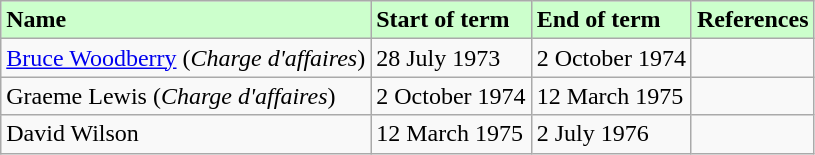<table border="1" class="wikitable">
<tr style="background-color:#cfc;">
<td><strong>Name</strong></td>
<td><strong>Start of term</strong></td>
<td><strong>End of term</strong></td>
<td><strong>References</strong></td>
</tr>
<tr>
<td><a href='#'>Bruce Woodberry</a> (<em>Charge d'affaires</em>)</td>
<td>28 July 1973</td>
<td>2 October 1974</td>
<td></td>
</tr>
<tr>
<td>Graeme Lewis (<em>Charge d'affaires</em>)</td>
<td>2 October 1974</td>
<td>12 March 1975</td>
<td></td>
</tr>
<tr>
<td>David Wilson</td>
<td>12 March 1975</td>
<td>2 July 1976</td>
<td></td>
</tr>
</table>
